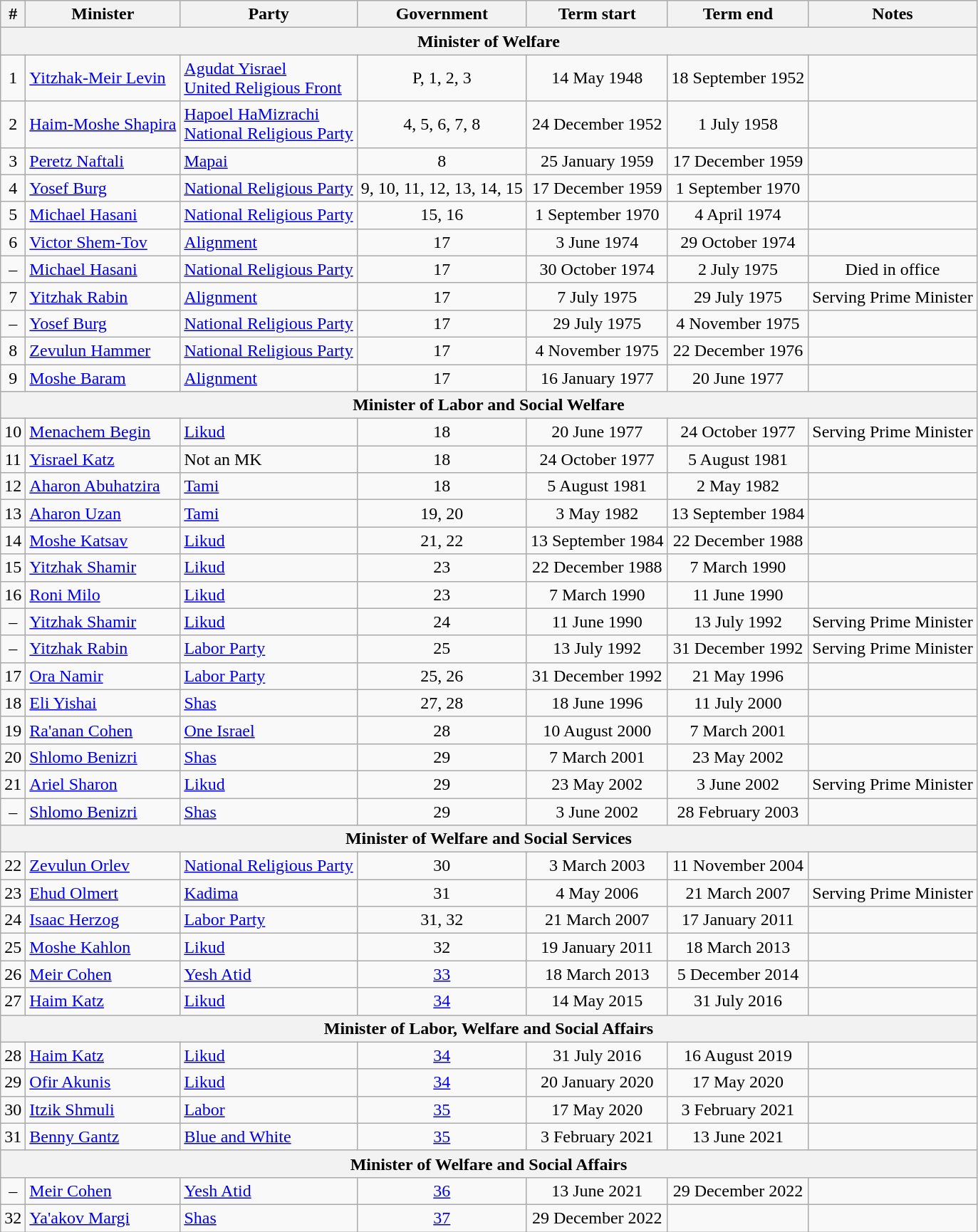<table class=wikitable style=text-align:center>
<tr>
<th>#</th>
<th>Minister</th>
<th>Party</th>
<th>Government</th>
<th>Term start</th>
<th>Term end</th>
<th>Notes</th>
</tr>
<tr>
<th colspan=7>Minister of Welfare</th>
</tr>
<tr>
<td>1</td>
<td align=left><a href='#'>Yitzhak-Meir Levin</a></td>
<td align=left><a href='#'>Agudat Yisrael</a><br><a href='#'>United Religious Front</a></td>
<td>P, 1, 2, 3</td>
<td>14 May 1948</td>
<td>18 September 1952</td>
<td></td>
</tr>
<tr>
<td>2</td>
<td align=left><a href='#'>Haim-Moshe Shapira</a></td>
<td align=left><a href='#'>Hapoel HaMizrachi</a><br><a href='#'>National Religious Party</a></td>
<td>4, 5, 6, 7, 8</td>
<td>24 December 1952</td>
<td>1 July 1958</td>
<td></td>
</tr>
<tr>
<td>3</td>
<td align=left><a href='#'>Peretz Naftali</a></td>
<td align=left><a href='#'>Mapai</a></td>
<td>8</td>
<td>25 January 1959</td>
<td>17 December 1959</td>
<td></td>
</tr>
<tr>
<td>4</td>
<td align=left><a href='#'>Yosef Burg</a></td>
<td align=left><a href='#'>National Religious Party</a></td>
<td>9, 10, 11, 12, 13, 14, 15</td>
<td>17 December 1959</td>
<td>1 September 1970</td>
<td></td>
</tr>
<tr>
<td>5</td>
<td align=left><a href='#'>Michael Hasani</a></td>
<td align=left><a href='#'>National Religious Party</a></td>
<td>15, 16</td>
<td>1 September 1970</td>
<td>4 April 1974</td>
<td></td>
</tr>
<tr>
<td>6</td>
<td align=left><a href='#'>Victor Shem-Tov</a></td>
<td align=left><a href='#'>Alignment</a></td>
<td>17</td>
<td>3 June 1974</td>
<td>29 October 1974</td>
<td></td>
</tr>
<tr>
<td>–</td>
<td align=left><a href='#'>Michael Hasani</a></td>
<td align=left><a href='#'>National Religious Party</a></td>
<td>17</td>
<td>30 October 1974</td>
<td>2 July 1975</td>
<td>Died in office</td>
</tr>
<tr>
<td>7</td>
<td align=left><a href='#'>Yitzhak Rabin</a></td>
<td align=left><a href='#'>Alignment</a></td>
<td>17</td>
<td>7 July 1975</td>
<td>29 July 1975</td>
<td>Serving Prime Minister</td>
</tr>
<tr>
<td>–</td>
<td align=left><a href='#'>Yosef Burg</a></td>
<td align=left><a href='#'>National Religious Party</a></td>
<td>17</td>
<td>29 July 1975</td>
<td>4 November 1975</td>
<td></td>
</tr>
<tr>
<td>8</td>
<td align=left><a href='#'>Zevulun Hammer</a></td>
<td align=left><a href='#'>National Religious Party</a></td>
<td>17</td>
<td>4 November 1975</td>
<td>22 December 1976</td>
<td></td>
</tr>
<tr>
<td>9</td>
<td align=left><a href='#'>Moshe Baram</a></td>
<td align=left><a href='#'>Alignment</a></td>
<td>17</td>
<td>16 January 1977</td>
<td>20 June 1977</td>
<td></td>
</tr>
<tr>
<th colspan=7>Minister of Labor and Social Welfare</th>
</tr>
<tr>
<td>10</td>
<td align=left><a href='#'>Menachem Begin</a></td>
<td align=left><a href='#'>Likud</a></td>
<td>18</td>
<td>20 June 1977</td>
<td>24 October 1977</td>
<td>Serving Prime Minister</td>
</tr>
<tr>
<td>11</td>
<td align=left><a href='#'>Yisrael Katz</a></td>
<td align=left>Not an MK</td>
<td>18</td>
<td>24 October 1977</td>
<td>5 August 1981</td>
<td></td>
</tr>
<tr>
<td>12</td>
<td align=left><a href='#'>Aharon Abuhatzira</a></td>
<td align=left><a href='#'>Tami</a></td>
<td>18</td>
<td>5 August 1981</td>
<td>2 May 1982</td>
<td></td>
</tr>
<tr>
<td>13</td>
<td align=left><a href='#'>Aharon Uzan</a></td>
<td align=left><a href='#'>Tami</a></td>
<td>19, 20</td>
<td>3 May 1982</td>
<td>13 September 1984</td>
<td></td>
</tr>
<tr>
<td>14</td>
<td align=left><a href='#'>Moshe Katsav</a></td>
<td align=left><a href='#'>Likud</a></td>
<td>21, 22</td>
<td>13 September 1984</td>
<td>22 December 1988</td>
<td></td>
</tr>
<tr>
<td>15</td>
<td align=left><a href='#'>Yitzhak Shamir</a></td>
<td align=left><a href='#'>Likud</a></td>
<td>23</td>
<td>22 December 1988</td>
<td>7 March 1990</td>
<td></td>
</tr>
<tr>
<td>16</td>
<td align=left><a href='#'>Roni Milo</a></td>
<td align=left><a href='#'>Likud</a></td>
<td>23</td>
<td>7 March 1990</td>
<td>11 June 1990</td>
<td></td>
</tr>
<tr>
<td>–</td>
<td align=left><a href='#'>Yitzhak Shamir</a></td>
<td align=left><a href='#'>Likud</a></td>
<td>24</td>
<td>11 June 1990</td>
<td>13 July 1992</td>
<td>Serving Prime Minister</td>
</tr>
<tr>
<td>–</td>
<td align=left><a href='#'>Yitzhak Rabin</a></td>
<td align=left><a href='#'>Labor Party</a></td>
<td>25</td>
<td>13 July 1992</td>
<td>31 December 1992</td>
<td>Serving Prime Minister</td>
</tr>
<tr>
<td>17</td>
<td align=left><a href='#'>Ora Namir</a></td>
<td align=left><a href='#'>Labor Party</a></td>
<td>25, 26</td>
<td>31 December 1992</td>
<td>21 May 1996</td>
<td></td>
</tr>
<tr>
<td>18</td>
<td align=left><a href='#'>Eli Yishai</a></td>
<td align=left><a href='#'>Shas</a></td>
<td>27, 28</td>
<td>18 June 1996</td>
<td>11 July 2000</td>
<td></td>
</tr>
<tr>
<td>19</td>
<td align=left><a href='#'>Ra'anan Cohen</a></td>
<td align=left><a href='#'>One Israel</a></td>
<td>28</td>
<td>10 August 2000</td>
<td>7 March 2001</td>
<td></td>
</tr>
<tr>
<td>20</td>
<td align=left><a href='#'>Shlomo Benizri</a></td>
<td align=left><a href='#'>Shas</a></td>
<td>29</td>
<td>7 March 2001</td>
<td>23 May 2002</td>
<td></td>
</tr>
<tr>
<td>21</td>
<td align=left><a href='#'>Ariel Sharon</a></td>
<td align=left><a href='#'>Likud</a></td>
<td>29</td>
<td>23 May 2002</td>
<td>3 June 2002</td>
<td>Serving Prime Minister</td>
</tr>
<tr>
<td>–</td>
<td align=left><a href='#'>Shlomo Benizri</a></td>
<td align=left><a href='#'>Shas</a></td>
<td>29</td>
<td>3 June 2002</td>
<td>28 February 2003</td>
<td></td>
</tr>
<tr>
<th colspan=7>Minister of Welfare and Social Services</th>
</tr>
<tr>
<td>22</td>
<td align=left><a href='#'>Zevulun Orlev</a></td>
<td align=left><a href='#'>National Religious Party</a></td>
<td>30</td>
<td>3 March 2003</td>
<td>11 November 2004</td>
<td></td>
</tr>
<tr>
<td>23</td>
<td align=left><a href='#'>Ehud Olmert</a></td>
<td align=left><a href='#'>Kadima</a></td>
<td>31</td>
<td>4 May 2006</td>
<td>21 March 2007</td>
<td>Serving Prime Minister</td>
</tr>
<tr>
<td>24</td>
<td align=left><a href='#'>Isaac Herzog</a></td>
<td align=left><a href='#'>Labor Party</a></td>
<td>31, 32</td>
<td>21 March 2007</td>
<td>17 January 2011</td>
<td></td>
</tr>
<tr>
<td>25</td>
<td align=left><a href='#'>Moshe Kahlon</a></td>
<td align=left><a href='#'>Likud</a></td>
<td>32</td>
<td>19 January 2011</td>
<td>18 March 2013</td>
<td></td>
</tr>
<tr>
<td>26</td>
<td align=left><a href='#'>Meir Cohen</a></td>
<td align=left><a href='#'>Yesh Atid</a></td>
<td><a href='#'>33</a></td>
<td>18 March 2013</td>
<td>5 December 2014</td>
<td></td>
</tr>
<tr>
<td>27</td>
<td align=left><a href='#'>Haim Katz</a></td>
<td align=left><a href='#'>Likud</a></td>
<td><a href='#'>34</a></td>
<td>14 May 2015</td>
<td>31 July 2016</td>
<td></td>
</tr>
<tr>
<th colspan=7>Minister of Labor, Welfare and Social Affairs</th>
</tr>
<tr>
<td>28</td>
<td align=left><a href='#'>Haim Katz</a></td>
<td align=left><a href='#'>Likud</a></td>
<td><a href='#'>34</a></td>
<td>31 July 2016</td>
<td>16 August 2019</td>
<td></td>
</tr>
<tr>
<td>29</td>
<td align=left><a href='#'>Ofir Akunis</a></td>
<td align=left><a href='#'>Likud</a></td>
<td><a href='#'>34</a></td>
<td>20 January 2020</td>
<td>17 May 2020</td>
</tr>
<tr>
<td>30</td>
<td align=left><a href='#'>Itzik Shmuli</a></td>
<td align="left"><a href='#'>Labor</a></td>
<td><a href='#'>35</a></td>
<td>17 May 2020</td>
<td>3 February 2021</td>
<td></td>
</tr>
<tr>
<td>31</td>
<td align=left><a href='#'>Benny Gantz</a></td>
<td align="left"><a href='#'>Blue and White</a></td>
<td><a href='#'>35</a></td>
<td>3 February 2021</td>
<td>13 June 2021</td>
<td></td>
</tr>
<tr>
<th colspan=7>Minister of Welfare and Social Affairs</th>
</tr>
<tr>
<td>–</td>
<td align=left><a href='#'>Meir Cohen</a></td>
<td align="left"><a href='#'>Yesh Atid</a></td>
<td><a href='#'>36</a></td>
<td>13 June 2021</td>
<td>29 December 2022</td>
<td></td>
</tr>
<tr>
<td>32</td>
<td align=left><a href='#'>Ya'akov Margi</a></td>
<td align=left><a href='#'>Shas</a></td>
<td><a href='#'>37</a></td>
<td>29 December 2022</td>
<td></td>
<td></td>
</tr>
</table>
